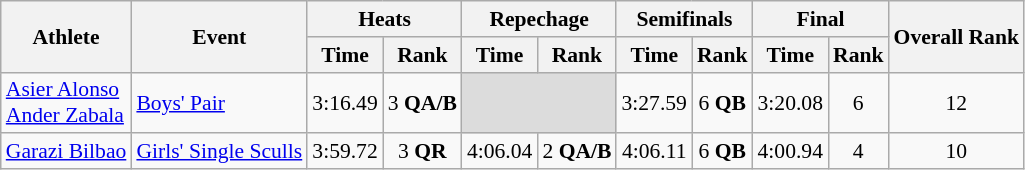<table class="wikitable" style="font-size:90%">
<tr>
<th rowspan="2">Athlete</th>
<th rowspan="2">Event</th>
<th colspan="2">Heats</th>
<th colspan="2">Repechage</th>
<th colspan="2">Semifinals</th>
<th colspan="2">Final</th>
<th rowspan="2">Overall Rank</th>
</tr>
<tr>
<th>Time</th>
<th>Rank</th>
<th>Time</th>
<th>Rank</th>
<th>Time</th>
<th>Rank</th>
<th>Time</th>
<th>Rank</th>
</tr>
<tr>
<td><a href='#'>Asier Alonso</a><br><a href='#'>Ander Zabala</a></td>
<td><a href='#'>Boys' Pair</a></td>
<td align=center>3:16.49</td>
<td align=center>3 <strong>QA/B</strong></td>
<td colspan=2 bgcolor=#DCDCDC></td>
<td align=center>3:27.59</td>
<td align=center>6 <strong>QB</strong></td>
<td align=center>3:20.08</td>
<td align=center>6</td>
<td align=center>12</td>
</tr>
<tr>
<td><a href='#'>Garazi Bilbao</a></td>
<td><a href='#'>Girls' Single Sculls</a></td>
<td align=center>3:59.72</td>
<td align=center>3 <strong>QR</strong></td>
<td align=center>4:06.04</td>
<td align=center>2 <strong>QA/B</strong></td>
<td align=center>4:06.11</td>
<td align=center>6 <strong>QB</strong></td>
<td align=center>4:00.94</td>
<td align=center>4</td>
<td align=center>10</td>
</tr>
</table>
